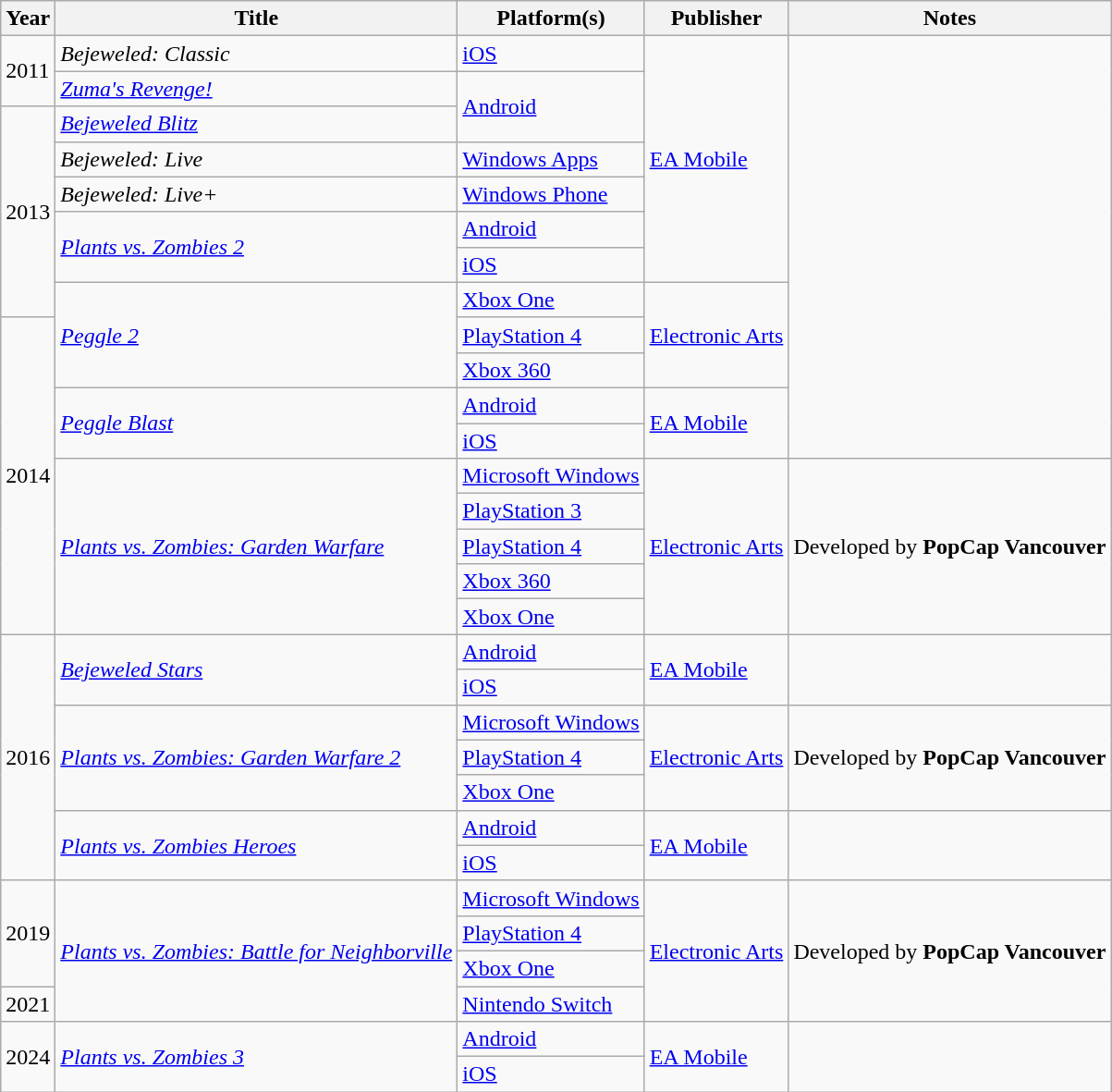<table class="wikitable sortable">
<tr>
<th>Year</th>
<th>Title</th>
<th>Platform(s)</th>
<th>Publisher</th>
<th>Notes</th>
</tr>
<tr>
<td rowspan="2">2011</td>
<td><em>Bejeweled: Classic</em></td>
<td><a href='#'>iOS</a></td>
<td rowspan="7"><a href='#'>EA Mobile</a></td>
<td rowspan="12"></td>
</tr>
<tr>
<td><em><a href='#'>Zuma's Revenge!</a></em></td>
<td rowspan="2"><a href='#'>Android</a></td>
</tr>
<tr>
<td rowspan="6">2013</td>
<td><em><a href='#'>Bejeweled Blitz</a></em></td>
</tr>
<tr>
<td><em>Bejeweled: Live</em></td>
<td><a href='#'>Windows Apps</a></td>
</tr>
<tr>
<td><em>Bejeweled: Live+</em></td>
<td><a href='#'>Windows Phone</a></td>
</tr>
<tr>
<td rowspan="2"><em><a href='#'>Plants vs. Zombies 2</a></em></td>
<td><a href='#'>Android</a></td>
</tr>
<tr>
<td><a href='#'>iOS</a></td>
</tr>
<tr>
<td rowspan="3"><em><a href='#'>Peggle 2</a></em></td>
<td><a href='#'>Xbox One</a></td>
<td rowspan="3"><a href='#'>Electronic Arts</a></td>
</tr>
<tr>
<td rowspan="9">2014</td>
<td><a href='#'>PlayStation 4</a></td>
</tr>
<tr>
<td><a href='#'>Xbox 360</a></td>
</tr>
<tr>
<td rowspan="2"><em><a href='#'>Peggle Blast</a></em></td>
<td><a href='#'>Android</a></td>
<td rowspan="2"><a href='#'>EA Mobile</a></td>
</tr>
<tr>
<td><a href='#'>iOS</a></td>
</tr>
<tr>
<td rowspan="5"><em><a href='#'>Plants vs. Zombies: Garden Warfare</a></em></td>
<td><a href='#'>Microsoft Windows</a></td>
<td rowspan="5"><a href='#'>Electronic Arts</a></td>
<td rowspan="5">Developed by <strong>PopCap Vancouver</strong></td>
</tr>
<tr>
<td><a href='#'>PlayStation 3</a></td>
</tr>
<tr>
<td><a href='#'>PlayStation 4</a></td>
</tr>
<tr>
<td><a href='#'>Xbox 360</a></td>
</tr>
<tr>
<td><a href='#'>Xbox One</a></td>
</tr>
<tr>
<td rowspan="7">2016</td>
<td rowspan="2"><em><a href='#'>Bejeweled Stars</a></em></td>
<td><a href='#'>Android</a></td>
<td rowspan="2"><a href='#'>EA Mobile</a></td>
<td rowspan="2"></td>
</tr>
<tr>
<td><a href='#'>iOS</a></td>
</tr>
<tr>
<td rowspan="3"><em><a href='#'>Plants vs. Zombies: Garden Warfare 2</a></em></td>
<td><a href='#'>Microsoft Windows</a></td>
<td rowspan="3"><a href='#'>Electronic Arts</a></td>
<td rowspan="3">Developed by <strong>PopCap Vancouver</strong></td>
</tr>
<tr>
<td><a href='#'>PlayStation 4</a></td>
</tr>
<tr>
<td><a href='#'>Xbox One</a></td>
</tr>
<tr>
<td rowspan="2"><em><a href='#'>Plants vs. Zombies Heroes</a></em></td>
<td><a href='#'>Android</a></td>
<td rowspan="2"><a href='#'>EA Mobile</a></td>
<td rowspan="2"></td>
</tr>
<tr>
<td><a href='#'>iOS</a></td>
</tr>
<tr>
<td rowspan="3">2019</td>
<td rowspan="4"><em><a href='#'>Plants vs. Zombies: Battle for Neighborville</a></em></td>
<td><a href='#'>Microsoft Windows</a></td>
<td rowspan="4"><a href='#'>Electronic Arts</a></td>
<td rowspan="4">Developed by <strong>PopCap Vancouver</strong></td>
</tr>
<tr>
<td><a href='#'>PlayStation 4</a></td>
</tr>
<tr>
<td><a href='#'>Xbox One</a></td>
</tr>
<tr>
<td>2021</td>
<td><a href='#'>Nintendo Switch</a></td>
</tr>
<tr>
<td rowspan="2">2024</td>
<td rowspan="2"><em><a href='#'>Plants vs. Zombies 3</a></em></td>
<td><a href='#'>Android</a></td>
<td rowspan="2"><a href='#'>EA Mobile</a></td>
<td rowspan="2"></td>
</tr>
<tr>
<td><a href='#'>iOS</a></td>
</tr>
</table>
